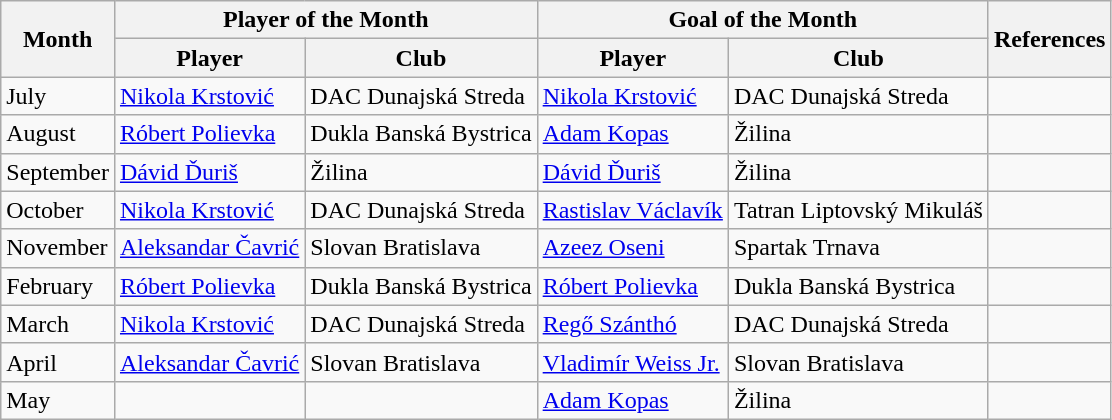<table class="wikitable">
<tr>
<th rowspan="2">Month</th>
<th colspan="2">Player of the Month</th>
<th colspan="2">Goal of the Month</th>
<th rowspan="2">References</th>
</tr>
<tr>
<th>Player</th>
<th>Club</th>
<th>Player</th>
<th>Club</th>
</tr>
<tr>
<td>July</td>
<td> <a href='#'>Nikola Krstović</a></td>
<td>DAC Dunajská Streda</td>
<td> <a href='#'>Nikola Krstović</a></td>
<td>DAC Dunajská Streda</td>
<td></td>
</tr>
<tr>
<td>August</td>
<td> <a href='#'>Róbert Polievka</a></td>
<td>Dukla Banská Bystrica</td>
<td> <a href='#'>Adam Kopas</a></td>
<td>Žilina</td>
<td></td>
</tr>
<tr>
<td>September</td>
<td> <a href='#'>Dávid Ďuriš</a></td>
<td>Žilina</td>
<td> <a href='#'>Dávid Ďuriš</a></td>
<td>Žilina</td>
<td></td>
</tr>
<tr>
<td>October</td>
<td> <a href='#'>Nikola Krstović</a></td>
<td>DAC Dunajská Streda</td>
<td> <a href='#'>Rastislav Václavík</a></td>
<td>Tatran Liptovský Mikuláš</td>
<td></td>
</tr>
<tr>
<td>November</td>
<td> <a href='#'>Aleksandar Čavrić</a></td>
<td>Slovan Bratislava</td>
<td> <a href='#'>Azeez Oseni</a></td>
<td>Spartak Trnava</td>
<td></td>
</tr>
<tr>
<td>February</td>
<td> <a href='#'>Róbert Polievka</a></td>
<td>Dukla Banská Bystrica</td>
<td> <a href='#'>Róbert Polievka</a></td>
<td>Dukla Banská Bystrica</td>
<td></td>
</tr>
<tr>
<td>March</td>
<td> <a href='#'>Nikola Krstović</a></td>
<td>DAC Dunajská Streda</td>
<td> <a href='#'>Regő Szánthó</a></td>
<td>DAC Dunajská Streda</td>
<td></td>
</tr>
<tr>
<td>April</td>
<td> <a href='#'>Aleksandar Čavrić</a></td>
<td>Slovan Bratislava</td>
<td> <a href='#'>Vladimír Weiss Jr.</a></td>
<td>Slovan Bratislava</td>
<td></td>
</tr>
<tr>
<td>May</td>
<td></td>
<td></td>
<td> <a href='#'>Adam Kopas</a></td>
<td>Žilina</td>
<td></td>
</tr>
</table>
